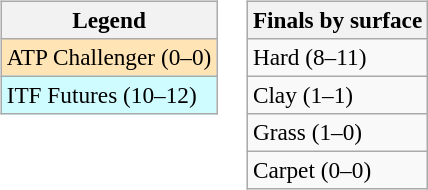<table>
<tr valign=top>
<td><br><table class=wikitable style=font-size:97%>
<tr>
<th>Legend</th>
</tr>
<tr bgcolor=moccasin>
<td>ATP Challenger (0–0)</td>
</tr>
<tr bgcolor=cffcff>
<td>ITF Futures (10–12)</td>
</tr>
</table>
</td>
<td><br><table class=wikitable style=font-size:97%>
<tr>
<th>Finals by surface</th>
</tr>
<tr>
<td>Hard (8–11)</td>
</tr>
<tr>
<td>Clay (1–1)</td>
</tr>
<tr>
<td>Grass (1–0)</td>
</tr>
<tr>
<td>Carpet (0–0)</td>
</tr>
</table>
</td>
</tr>
</table>
